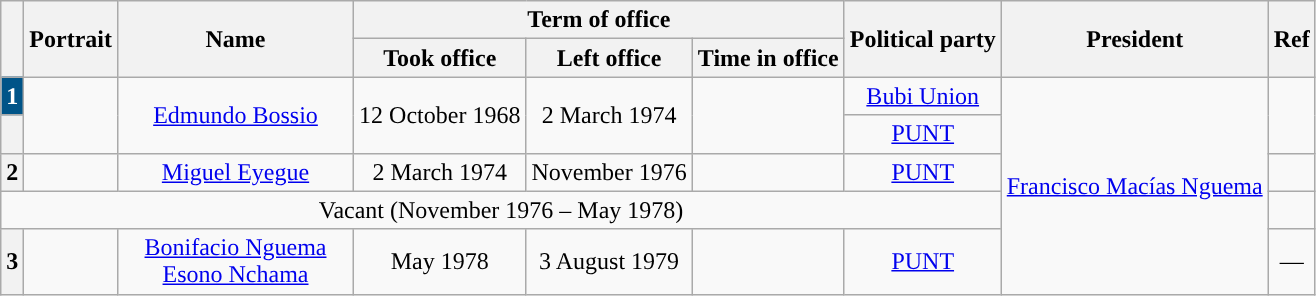<table class="wikitable" style="text-align:center">
<tr>
<th rowspan="2"></th>
<th rowspan="2">Portrait</th>
<th rowspan="2" width="150">Name<br></th>
<th colspan="3">Term of office</th>
<th rowspan="2">Political party</th>
<th rowspan="2">President</th>
<th rowspan="2">Ref</th>
</tr>
<tr>
<th>Took office</th>
<th>Left office</th>
<th>Time in office</th>
</tr>
<tr>
<th style="background-color:#005488; color:white;">1</th>
<td rowspan="2"></td>
<td rowspan="2"><a href='#'>Edmundo Bossio</a><br></td>
<td rowspan="2">12 October 1968</td>
<td rowspan="2">2 March 1974</td>
<td rowspan="2"></td>
<td><a href='#'>Bubi Union</a><br></td>
<td rowspan=5><a href='#'>Francisco Macías Nguema</a></td>
<td rowspan="2"></td>
</tr>
<tr>
<th style="background:"></th>
<td><a href='#'>PUNT</a></td>
</tr>
<tr>
<th style="background-color:">2</th>
<td></td>
<td><a href='#'>Miguel Eyegue</a><br></td>
<td>2 March 1974</td>
<td>November 1976</td>
<td></td>
<td><a href='#'>PUNT</a></td>
<td></td>
</tr>
<tr>
<td colspan="7">Vacant (November 1976 – May 1978)</td>
</tr>
<tr>
<th style="background-color:">3</th>
<td></td>
<td><a href='#'>Bonifacio Nguema Esono Nchama</a><br></td>
<td>May 1978</td>
<td>3 August 1979<br></td>
<td></td>
<td><a href='#'>PUNT</a></td>
<td>—</td>
</tr>
</table>
